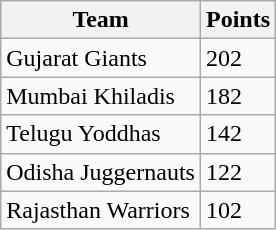<table class="wikitable">
<tr>
<th>Team</th>
<th>Points</th>
</tr>
<tr>
<td>Gujarat Giants</td>
<td>202</td>
</tr>
<tr>
<td>Mumbai Khiladis</td>
<td>182</td>
</tr>
<tr>
<td>Telugu Yoddhas</td>
<td>142</td>
</tr>
<tr>
<td>Odisha Juggernauts</td>
<td>122</td>
</tr>
<tr>
<td>Rajasthan Warriors</td>
<td>102</td>
</tr>
</table>
